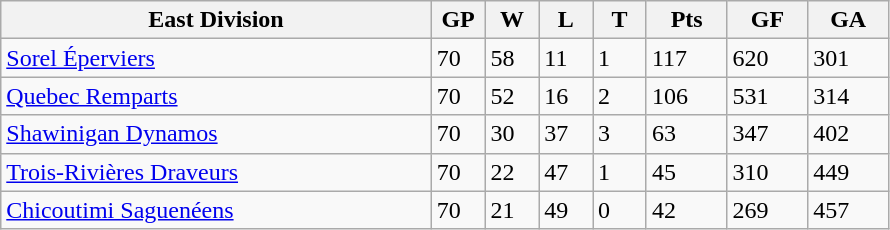<table class="wikitable">
<tr>
<th bgcolor="#DDDDFF" width="40%">East Division</th>
<th bgcolor="#DDDDFF" width="5%">GP</th>
<th bgcolor="#DDDDFF" width="5%">W</th>
<th bgcolor="#DDDDFF" width="5%">L</th>
<th bgcolor="#DDDDFF" width="5%">T</th>
<th bgcolor="#DDDDFF" width="7.5%">Pts</th>
<th bgcolor="#DDDDFF" width="7.5%">GF</th>
<th bgcolor="#DDDDFF" width="7.5%">GA</th>
</tr>
<tr>
<td><a href='#'>Sorel Éperviers</a></td>
<td>70</td>
<td>58</td>
<td>11</td>
<td>1</td>
<td>117</td>
<td>620</td>
<td>301</td>
</tr>
<tr>
<td><a href='#'>Quebec Remparts</a></td>
<td>70</td>
<td>52</td>
<td>16</td>
<td>2</td>
<td>106</td>
<td>531</td>
<td>314</td>
</tr>
<tr>
<td><a href='#'>Shawinigan Dynamos</a></td>
<td>70</td>
<td>30</td>
<td>37</td>
<td>3</td>
<td>63</td>
<td>347</td>
<td>402</td>
</tr>
<tr>
<td><a href='#'>Trois-Rivières Draveurs</a></td>
<td>70</td>
<td>22</td>
<td>47</td>
<td>1</td>
<td>45</td>
<td>310</td>
<td>449</td>
</tr>
<tr>
<td><a href='#'>Chicoutimi Saguenéens</a></td>
<td>70</td>
<td>21</td>
<td>49</td>
<td>0</td>
<td>42</td>
<td>269</td>
<td>457</td>
</tr>
</table>
